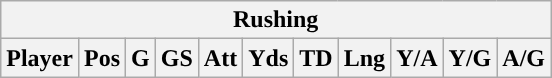<table class="wikitable" style="text-align:center">
<tr>
<th colspan="11">Rushing</th>
</tr>
<tr>
<th>Player</th>
<th>Pos</th>
<th>G</th>
<th>GS</th>
<th>Att</th>
<th>Yds</th>
<th>TD</th>
<th>Lng</th>
<th>Y/A</th>
<th>Y/G</th>
<th>A/G</th>
</tr>
</table>
